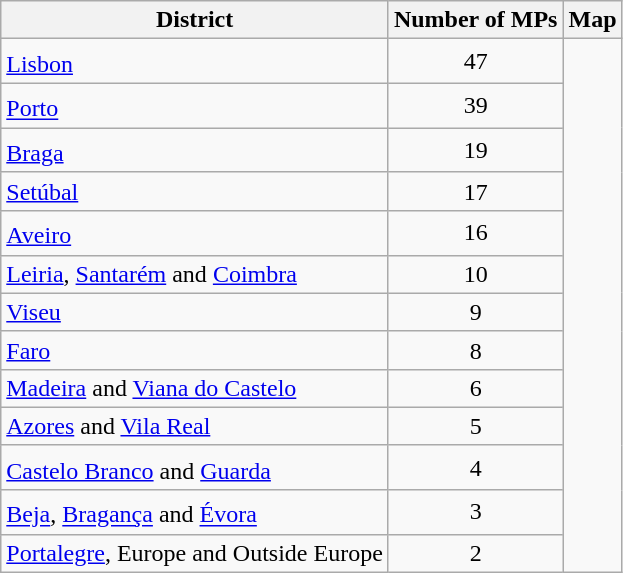<table class="wikitable">
<tr>
<th>District</th>
<th>Number of MPs</th>
<th>Map</th>
</tr>
<tr>
<td><a href='#'>Lisbon</a><sup></sup></td>
<td style="text-align:center;">47</td>
<td style="text-align:center;" rowspan="13"><br>





















</td>
</tr>
<tr>
<td><a href='#'>Porto</a><sup></sup></td>
<td style="text-align:center;">39</td>
</tr>
<tr>
<td><a href='#'>Braga</a><sup></sup></td>
<td style="text-align:center;">19</td>
</tr>
<tr>
<td><a href='#'>Setúbal</a></td>
<td style="text-align:center;">17</td>
</tr>
<tr>
<td><a href='#'>Aveiro</a><sup></sup></td>
<td style="text-align:center;">16</td>
</tr>
<tr>
<td><a href='#'>Leiria</a>, <a href='#'>Santarém</a> and <a href='#'>Coimbra</a></td>
<td style="text-align:center;">10</td>
</tr>
<tr>
<td><a href='#'>Viseu</a></td>
<td style="text-align:center;">9</td>
</tr>
<tr>
<td><a href='#'>Faro</a></td>
<td style="text-align:center;">8</td>
</tr>
<tr>
<td><a href='#'>Madeira</a> and <a href='#'>Viana do Castelo</a></td>
<td style="text-align:center;">6</td>
</tr>
<tr>
<td><a href='#'>Azores</a> and <a href='#'>Vila Real</a></td>
<td style="text-align:center;">5</td>
</tr>
<tr>
<td><a href='#'>Castelo Branco</a><sup></sup> and <a href='#'>Guarda</a></td>
<td style="text-align:center;">4</td>
</tr>
<tr>
<td><a href='#'>Beja</a>, <a href='#'>Bragança</a><sup></sup> and <a href='#'>Évora</a></td>
<td style="text-align:center;">3</td>
</tr>
<tr>
<td><a href='#'>Portalegre</a>, Europe and Outside Europe</td>
<td style="text-align:center;">2</td>
</tr>
</table>
